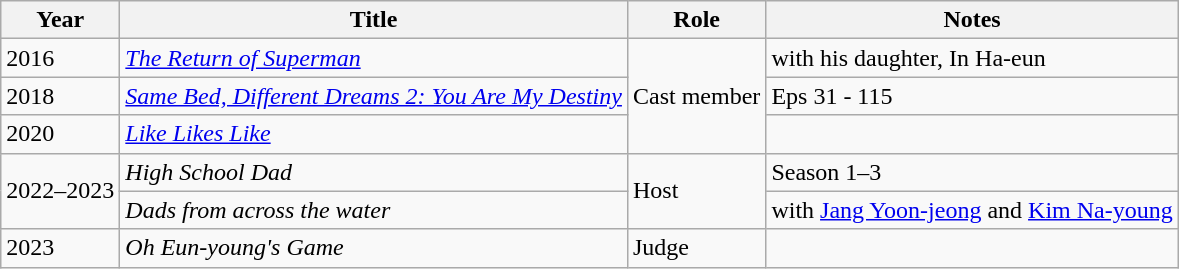<table class="wikitable">
<tr>
<th>Year</th>
<th>Title</th>
<th>Role</th>
<th>Notes</th>
</tr>
<tr>
<td>2016</td>
<td><em><a href='#'>The Return of Superman</a></em></td>
<td rowspan=3>Cast member</td>
<td>with his daughter, In Ha-eun</td>
</tr>
<tr>
<td>2018</td>
<td><em><a href='#'>Same Bed, Different Dreams 2: You Are My Destiny</a></em></td>
<td>Eps 31 - 115</td>
</tr>
<tr>
<td>2020</td>
<td><em><a href='#'>Like Likes Like</a></em></td>
<td></td>
</tr>
<tr>
<td rowspan=2>2022–2023</td>
<td><em>High School Dad</em></td>
<td rowspan=2>Host</td>
<td>Season 1–3</td>
</tr>
<tr>
<td><em>Dads from across the water</em></td>
<td>with <a href='#'>Jang Yoon-jeong</a> and  <a href='#'>Kim Na-young</a></td>
</tr>
<tr>
<td>2023</td>
<td><em>Oh Eun-young's Game</em></td>
<td>Judge</td>
<td></td>
</tr>
</table>
